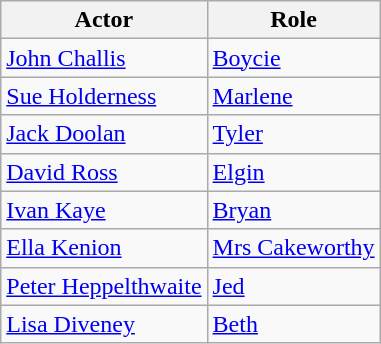<table class="wikitable">
<tr>
<th>Actor</th>
<th>Role</th>
</tr>
<tr>
<td><a href='#'>John Challis</a></td>
<td><a href='#'>Boycie</a></td>
</tr>
<tr>
<td><a href='#'>Sue Holderness</a></td>
<td><a href='#'>Marlene</a></td>
</tr>
<tr>
<td><a href='#'>Jack Doolan</a></td>
<td><a href='#'>Tyler</a></td>
</tr>
<tr>
<td><a href='#'>David Ross</a></td>
<td><a href='#'>Elgin</a></td>
</tr>
<tr>
<td><a href='#'>Ivan Kaye</a></td>
<td><a href='#'>Bryan</a></td>
</tr>
<tr>
<td><a href='#'>Ella Kenion</a></td>
<td><a href='#'>Mrs Cakeworthy</a></td>
</tr>
<tr>
<td><a href='#'>Peter Heppelthwaite</a></td>
<td><a href='#'>Jed</a></td>
</tr>
<tr>
<td><a href='#'>Lisa Diveney</a></td>
<td><a href='#'>Beth</a></td>
</tr>
</table>
